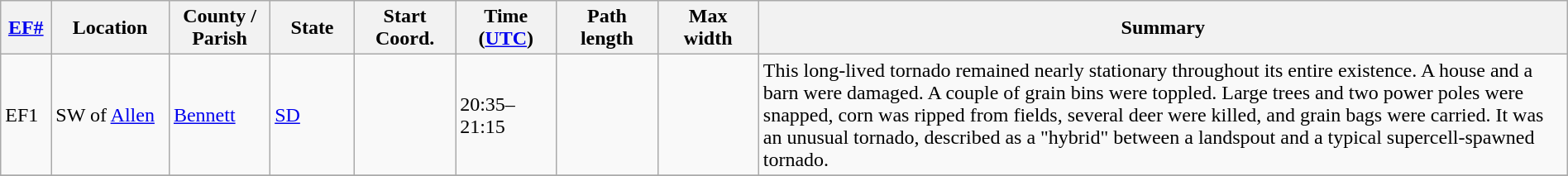<table class="wikitable sortable" style="width:100%;">
<tr>
<th scope="col" style="width:3%; text-align:center;"><a href='#'>EF#</a></th>
<th scope="col" style="width:7%; text-align:center;" class="unsortable">Location</th>
<th scope="col" style="width:6%; text-align:center;" class="unsortable">County / Parish</th>
<th scope="col" style="width:5%; text-align:center;">State</th>
<th scope="col" style="width:6%; text-align:center;">Start Coord.</th>
<th scope="col" style="width:6%; text-align:center;">Time (<a href='#'>UTC</a>)</th>
<th scope="col" style="width:6%; text-align:center;">Path length</th>
<th scope="col" style="width:6%; text-align:center;">Max width</th>
<th scope="col" class="unsortable" style="width:48%; text-align:center;">Summary</th>
</tr>
<tr>
<td bgcolor=>EF1</td>
<td>SW of <a href='#'>Allen</a></td>
<td><a href='#'>Bennett</a></td>
<td><a href='#'>SD</a></td>
<td></td>
<td>20:35–21:15</td>
<td></td>
<td></td>
<td>This long-lived tornado remained nearly stationary throughout its entire existence. A house and a barn were damaged. A couple of grain bins were toppled. Large trees and two power poles were snapped, corn was ripped from fields, several deer were killed, and grain bags were carried. It was an unusual tornado, described as a "hybrid" between a landspout and a typical supercell-spawned tornado.</td>
</tr>
<tr>
</tr>
</table>
